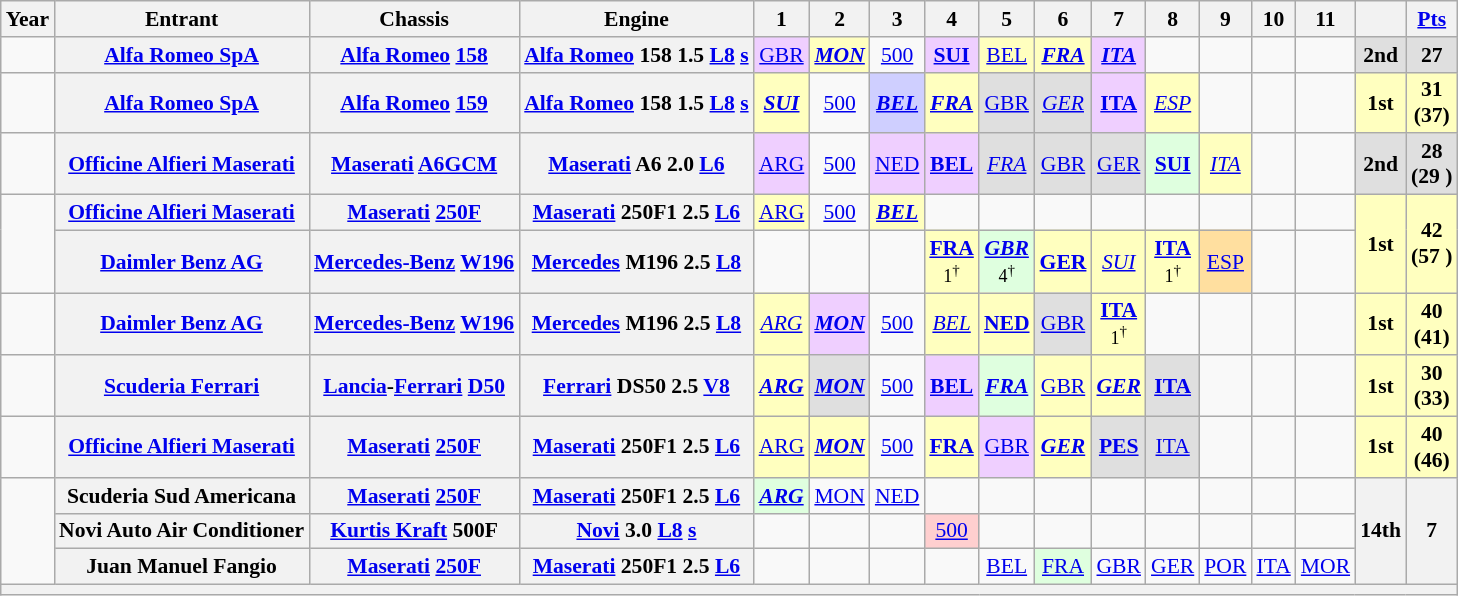<table class="wikitable" style="text-align:center; font-size:90%">
<tr>
<th>Year</th>
<th>Entrant</th>
<th>Chassis</th>
<th>Engine</th>
<th>1</th>
<th>2</th>
<th>3</th>
<th>4</th>
<th>5</th>
<th>6</th>
<th>7</th>
<th>8</th>
<th>9</th>
<th>10</th>
<th>11</th>
<th></th>
<th><a href='#'>Pts</a></th>
</tr>
<tr>
<td></td>
<th><a href='#'>Alfa Romeo SpA</a></th>
<th><a href='#'>Alfa Romeo</a> <a href='#'>158</a></th>
<th><a href='#'>Alfa Romeo</a> 158 1.5 <a href='#'>L8</a> <a href='#'>s</a></th>
<td style="background:#efcfff;"><a href='#'>GBR</a><br></td>
<td style="background:#ffffbf;"><strong><em><a href='#'>MON</a></em></strong><br></td>
<td><a href='#'>500</a></td>
<td style="background:#efcfff;"><strong><a href='#'>SUI</a></strong><br></td>
<td style="background:#ffffbf;"><a href='#'>BEL</a><br></td>
<td style="background:#ffffbf;"><strong><em><a href='#'>FRA</a></em></strong><br></td>
<td style="background:#efcfff;"><strong><em><a href='#'>ITA</a></em></strong><br></td>
<td></td>
<td></td>
<td></td>
<td></td>
<td style="background:#dfdfdf;"><strong>2nd</strong></td>
<td style="background:#dfdfdf;"><strong>27</strong></td>
</tr>
<tr>
<td></td>
<th><a href='#'>Alfa Romeo SpA</a></th>
<th><a href='#'>Alfa Romeo</a> <a href='#'>159</a></th>
<th><a href='#'>Alfa Romeo</a> 158 1.5 <a href='#'>L8</a> <a href='#'>s</a></th>
<td style="background:#ffffbf;"><strong><em><a href='#'>SUI</a></em></strong><br></td>
<td><a href='#'>500</a></td>
<td style="background:#cfcfff;"><strong><em><a href='#'>BEL</a></em></strong><br></td>
<td style="background:#ffffbf;"><strong><em><a href='#'>FRA</a></em></strong><br></td>
<td style="background:#dfdfdf;"><a href='#'>GBR</a><br></td>
<td style="background:#dfdfdf;"><em><a href='#'>GER</a></em><br></td>
<td style="background:#efcfff;"><strong><a href='#'>ITA</a></strong><br></td>
<td style="background:#ffffbf;"><em><a href='#'>ESP</a></em><br></td>
<td></td>
<td></td>
<td></td>
<td style="background:#ffffbf;"><strong>1st</strong></td>
<td style="background:#ffffbf;"><strong>31<br>(37)</strong></td>
</tr>
<tr>
<td></td>
<th><a href='#'>Officine Alfieri Maserati</a></th>
<th><a href='#'>Maserati</a> <a href='#'>A6GCM</a></th>
<th><a href='#'>Maserati</a> A6 2.0 <a href='#'>L6</a></th>
<td style="background:#efcfff;"><a href='#'>ARG</a><br></td>
<td><a href='#'>500</a></td>
<td style="background:#efcfff;"><a href='#'>NED</a><br></td>
<td style="background:#efcfff;"><strong><a href='#'>BEL</a></strong><br></td>
<td style="background:#dfdfdf;"><em><a href='#'>FRA</a></em><br></td>
<td style="background:#dfdfdf;"><a href='#'>GBR</a><br></td>
<td style="background:#dfdfdf;"><a href='#'>GER</a><br></td>
<td style="background:#dfffdf;"><strong><a href='#'>SUI</a></strong><br></td>
<td style="background:#ffffbf;"><em><a href='#'>ITA</a></em><br></td>
<td></td>
<td></td>
<td style="background:#dfdfdf;"><strong>2nd</strong></td>
<td style="background:#dfdfdf;"><strong>28<br>(29 )</strong></td>
</tr>
<tr>
<td rowspan=2></td>
<th><a href='#'>Officine Alfieri Maserati</a></th>
<th><a href='#'>Maserati</a> <a href='#'>250F</a></th>
<th><a href='#'>Maserati</a> 250F1 2.5 <a href='#'>L6</a></th>
<td style="background:#ffffbf;"><a href='#'>ARG</a><br></td>
<td><a href='#'>500</a></td>
<td style="background:#ffffbf;"><strong><em><a href='#'>BEL</a></em></strong><br></td>
<td></td>
<td></td>
<td></td>
<td></td>
<td></td>
<td></td>
<td></td>
<td></td>
<td rowspan=2 style="background:#ffffbf;"><strong>1st</strong></td>
<td rowspan=2 style="background:#ffffbf;"><strong>42<br>(57 )</strong></td>
</tr>
<tr>
<th><a href='#'>Daimler Benz AG</a></th>
<th><a href='#'>Mercedes-Benz</a> <a href='#'>W196</a></th>
<th><a href='#'>Mercedes</a> M196 2.5 <a href='#'>L8</a></th>
<td></td>
<td></td>
<td></td>
<td style="background:#ffffbf;"><strong><a href='#'>FRA</a></strong><br><small>1<sup>†</sup></small></td>
<td style="background:#dfffdf;"><strong><em><a href='#'>GBR</a></em></strong><br><small>4<sup>†</sup></small></td>
<td style="background:#ffffbf;"><strong><a href='#'>GER</a></strong><br></td>
<td style="background:#ffffbf;"><em><a href='#'>SUI</a></em><br></td>
<td style="background:#ffffbf;"><strong><a href='#'>ITA</a></strong><br><small>1<sup>†</sup></small></td>
<td style="background:#ffdf9f;"><a href='#'>ESP</a><br></td>
<td></td>
<td></td>
</tr>
<tr>
<td></td>
<th><a href='#'>Daimler Benz AG</a></th>
<th><a href='#'>Mercedes-Benz</a> <a href='#'>W196</a></th>
<th><a href='#'>Mercedes</a> M196 2.5 <a href='#'>L8</a></th>
<td style="background:#ffffbf;"><em><a href='#'>ARG</a></em><br></td>
<td style="background:#efcfff;"><strong><em><a href='#'>MON</a></em></strong><br></td>
<td><a href='#'>500</a></td>
<td style="background:#ffffbf;"><em><a href='#'>BEL</a></em><br></td>
<td style="background:#ffffbf;"><strong><a href='#'>NED</a></strong><br></td>
<td style="background:#dfdfdf;"><a href='#'>GBR</a><br></td>
<td style="background:#ffffbf;"><strong><a href='#'>ITA</a></strong><br><small>1<sup>†</sup></small></td>
<td></td>
<td></td>
<td></td>
<td></td>
<td style="background:#ffffbf;"><strong>1st</strong></td>
<td style="background:#ffffbf;"><strong>40<br>(41)</strong></td>
</tr>
<tr>
<td></td>
<th><a href='#'>Scuderia Ferrari</a></th>
<th><a href='#'>Lancia</a>-<a href='#'>Ferrari</a> <a href='#'>D50</a></th>
<th><a href='#'>Ferrari</a> DS50 2.5 <a href='#'>V8</a></th>
<td style="background:#ffffbf;"><strong><em><a href='#'>ARG</a></em></strong><br></td>
<td style="background:#dfdfdf;"><strong><em><a href='#'>MON</a></em></strong><br></td>
<td><a href='#'>500</a></td>
<td style="background:#efcfff;"><strong><a href='#'>BEL</a></strong><br></td>
<td style="background:#dfffdf;"><strong><em><a href='#'>FRA</a></em></strong><br></td>
<td style="background:#ffffbf;"><a href='#'>GBR</a><br></td>
<td style="background:#ffffbf;"><strong><em><a href='#'>GER</a></em></strong><br></td>
<td style="background:#dfdfdf;"><strong><a href='#'>ITA</a></strong><br></td>
<td></td>
<td></td>
<td></td>
<td style="background:#ffffbf;"><strong>1st</strong></td>
<td style="background:#ffffbf;"><strong>30<br>(33)</strong></td>
</tr>
<tr>
<td></td>
<th><a href='#'>Officine Alfieri Maserati</a></th>
<th><a href='#'>Maserati</a> <a href='#'>250F</a></th>
<th><a href='#'>Maserati</a> 250F1 2.5 <a href='#'>L6</a></th>
<td style="background:#ffffbf;"><a href='#'>ARG</a><br></td>
<td style="background:#ffffbf;"><strong><em><a href='#'>MON</a></em></strong><br></td>
<td><a href='#'>500</a></td>
<td style="background:#ffffbf;"><strong><a href='#'>FRA</a></strong><br></td>
<td style="background:#efcfff;"><a href='#'>GBR</a><br></td>
<td style="background:#ffffbf;"><strong><em><a href='#'>GER</a></em></strong><br></td>
<td style="background:#dfdfdf;"><strong><a href='#'>PES</a></strong><br></td>
<td style="background:#dfdfdf;"><a href='#'>ITA</a><br></td>
<td></td>
<td></td>
<td></td>
<td style="background:#ffffbf;"><strong>1st</strong></td>
<td style="background:#ffffbf;"><strong>40<br>(46)</strong></td>
</tr>
<tr>
<td rowspan=3></td>
<th>Scuderia Sud Americana</th>
<th><a href='#'>Maserati</a> <a href='#'>250F</a></th>
<th><a href='#'>Maserati</a> 250F1 2.5 <a href='#'>L6</a></th>
<td style="background:#dfffdf;"><strong><em><a href='#'>ARG</a></em></strong><br></td>
<td><a href='#'>MON</a></td>
<td><a href='#'>NED</a></td>
<td></td>
<td></td>
<td></td>
<td></td>
<td></td>
<td></td>
<td></td>
<td></td>
<th rowspan=3>14th</th>
<th rowspan=3>7</th>
</tr>
<tr>
<th>Novi Auto Air Conditioner</th>
<th><a href='#'>Kurtis Kraft</a> 500F</th>
<th><a href='#'>Novi</a> 3.0 <a href='#'>L8</a> <a href='#'>s</a></th>
<td></td>
<td></td>
<td></td>
<td style="background:#ffcfcf;"><a href='#'>500</a><br></td>
<td></td>
<td></td>
<td></td>
<td></td>
<td></td>
<td></td>
<td></td>
</tr>
<tr>
<th>Juan Manuel Fangio</th>
<th><a href='#'>Maserati</a> <a href='#'>250F</a></th>
<th><a href='#'>Maserati</a> 250F1 2.5 <a href='#'>L6</a></th>
<td></td>
<td></td>
<td></td>
<td></td>
<td><a href='#'>BEL</a></td>
<td style="background:#dfffdf;"><a href='#'>FRA</a><br></td>
<td><a href='#'>GBR</a></td>
<td><a href='#'>GER</a></td>
<td><a href='#'>POR</a></td>
<td><a href='#'>ITA</a></td>
<td><a href='#'>MOR</a></td>
</tr>
<tr>
<th colspan="17"></th>
</tr>
</table>
